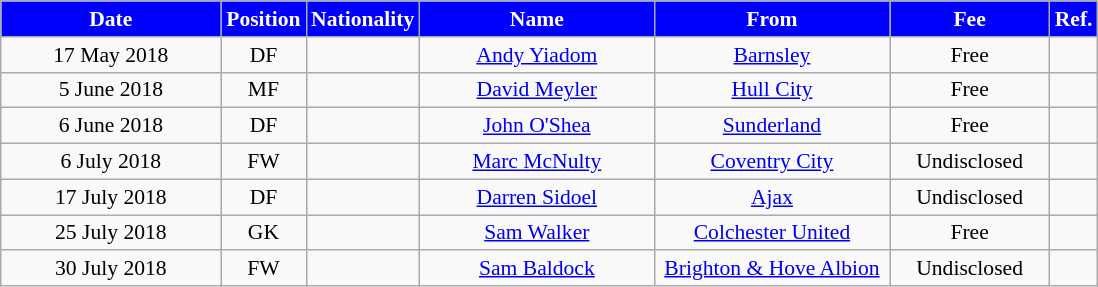<table class="wikitable"  style="text-align:center; font-size:90%; ">
<tr>
<th style="background:#00f; color:white; width:140px;">Date</th>
<th style="background:#00f; color:white; width:50px;">Position</th>
<th style="background:#00f; color:white; width:50px;">Nationality</th>
<th style="background:#00f; color:white; width:150px;">Name</th>
<th style="background:#00f; color:white; width:150px;">From</th>
<th style="background:#00f; color:white; width:100px;">Fee</th>
<th style="background:#00f; color:white; width:25px;">Ref.</th>
</tr>
<tr>
<td>17 May 2018</td>
<td>DF</td>
<td></td>
<td><a href='#'>Andy Yiadom</a></td>
<td><a href='#'>Barnsley</a></td>
<td>Free</td>
<td></td>
</tr>
<tr>
<td>5 June 2018</td>
<td>MF</td>
<td></td>
<td><a href='#'>David Meyler</a></td>
<td><a href='#'>Hull City</a></td>
<td>Free</td>
<td></td>
</tr>
<tr>
<td>6 June 2018</td>
<td>DF</td>
<td></td>
<td><a href='#'>John O'Shea</a></td>
<td><a href='#'>Sunderland</a></td>
<td>Free</td>
<td></td>
</tr>
<tr>
<td>6 July 2018</td>
<td>FW</td>
<td></td>
<td><a href='#'>Marc McNulty</a></td>
<td><a href='#'>Coventry City</a></td>
<td>Undisclosed</td>
<td></td>
</tr>
<tr>
<td>17 July 2018</td>
<td>DF</td>
<td></td>
<td><a href='#'>Darren Sidoel</a></td>
<td><a href='#'>Ajax</a></td>
<td>Undisclosed</td>
<td></td>
</tr>
<tr>
<td>25 July 2018</td>
<td>GK</td>
<td></td>
<td><a href='#'>Sam Walker</a></td>
<td><a href='#'>Colchester United</a></td>
<td>Free</td>
<td></td>
</tr>
<tr>
<td>30 July 2018</td>
<td>FW</td>
<td></td>
<td><a href='#'>Sam Baldock</a></td>
<td><a href='#'>Brighton & Hove Albion</a></td>
<td>Undisclosed</td>
<td></td>
</tr>
</table>
